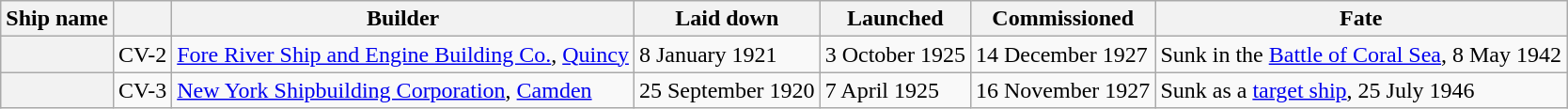<table class="wikitable plainrowheaders">
<tr>
<th scope="col">Ship name</th>
<th scope="col"></th>
<th scope="col">Builder</th>
<th scope="col">Laid down</th>
<th scope="col">Launched</th>
<th scope="col">Commissioned</th>
<th scope="col">Fate</th>
</tr>
<tr>
<th scope="row"></th>
<td>CV-2</td>
<td><a href='#'>Fore River Ship and Engine Building Co.</a>, <a href='#'>Quincy</a></td>
<td>8 January 1921</td>
<td>3 October 1925</td>
<td>14 December 1927</td>
<td>Sunk in the <a href='#'>Battle of Coral Sea</a>, 8 May 1942</td>
</tr>
<tr>
<th scope="row"></th>
<td>CV-3</td>
<td><a href='#'>New York Shipbuilding Corporation</a>, <a href='#'>Camden</a></td>
<td>25 September 1920</td>
<td>7 April 1925</td>
<td>16 November 1927</td>
<td>Sunk as a <a href='#'>target ship</a>, 25 July 1946</td>
</tr>
</table>
